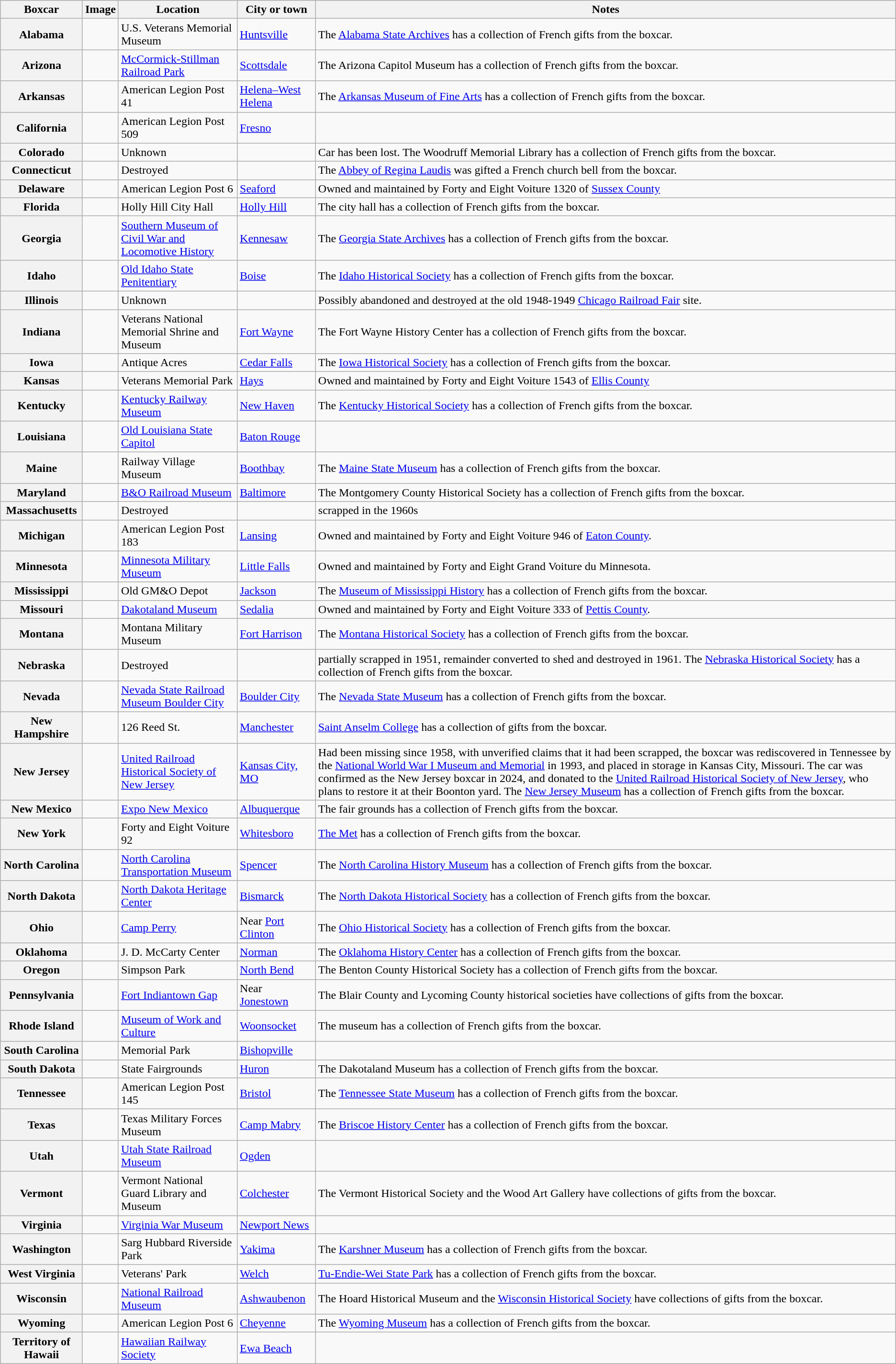<table class="wikitable">
<tr>
<th>Boxcar</th>
<th>Image</th>
<th>Location</th>
<th>City or town</th>
<th>Notes</th>
</tr>
<tr>
<th>Alabama</th>
<td></td>
<td>U.S. Veterans Memorial Museum<br><small></small></td>
<td><a href='#'>Huntsville</a></td>
<td>The <a href='#'>Alabama State Archives</a> has a collection of French gifts from the boxcar.</td>
</tr>
<tr>
<th>Arizona</th>
<td></td>
<td><a href='#'>McCormick-Stillman Railroad Park</a><br><small></small></td>
<td><a href='#'>Scottsdale</a></td>
<td>The Arizona Capitol Museum has a collection of French gifts from the boxcar.</td>
</tr>
<tr>
<th>Arkansas</th>
<td></td>
<td>American Legion Post 41<br><small></small></td>
<td><a href='#'>Helena–West Helena</a></td>
<td>The <a href='#'>Arkansas Museum of Fine Arts</a> has a collection of French gifts from the boxcar.</td>
</tr>
<tr>
<th>California</th>
<td></td>
<td>American Legion Post 509<br><small></small></td>
<td><a href='#'>Fresno</a></td>
<td></td>
</tr>
<tr>
<th>Colorado</th>
<td></td>
<td>Unknown</td>
<td></td>
<td>Car has been lost. The Woodruff Memorial Library has a collection of French gifts from the boxcar.</td>
</tr>
<tr>
<th>Connecticut</th>
<td></td>
<td>Destroyed</td>
<td></td>
<td>The <a href='#'>Abbey of Regina Laudis</a> was gifted a French church bell from the boxcar.</td>
</tr>
<tr>
<th>Delaware</th>
<td></td>
<td>American Legion Post 6<br><small></small></td>
<td><a href='#'>Seaford</a></td>
<td>Owned and maintained by Forty and Eight Voiture 1320 of <a href='#'>Sussex County</a></td>
</tr>
<tr>
<th>Florida</th>
<td></td>
<td>Holly Hill City Hall<br><small></small></td>
<td><a href='#'>Holly Hill</a></td>
<td>The city hall has a collection of French gifts from the boxcar.</td>
</tr>
<tr>
<th>Georgia</th>
<td></td>
<td><a href='#'>Southern Museum of Civil War and Locomotive History</a><br><small></small></td>
<td><a href='#'>Kennesaw</a></td>
<td>The <a href='#'>Georgia State Archives</a> has a collection of French gifts from the boxcar.</td>
</tr>
<tr>
<th>Idaho</th>
<td></td>
<td><a href='#'>Old Idaho State Penitentiary</a><br><small></small></td>
<td><a href='#'>Boise</a></td>
<td>The <a href='#'>Idaho Historical Society</a> has a collection of French gifts from the boxcar.</td>
</tr>
<tr>
<th>Illinois</th>
<td></td>
<td>Unknown</td>
<td></td>
<td>Possibly abandoned and destroyed at the old 1948-1949 <a href='#'>Chicago Railroad Fair</a> site.</td>
</tr>
<tr>
<th>Indiana</th>
<td></td>
<td>Veterans National Memorial Shrine and Museum<br><small></small></td>
<td><a href='#'>Fort Wayne</a></td>
<td>The Fort Wayne History Center has a collection of French gifts from the boxcar.</td>
</tr>
<tr>
<th>Iowa</th>
<td></td>
<td>Antique Acres<br><small></small></td>
<td><a href='#'>Cedar Falls</a></td>
<td>The <a href='#'>Iowa Historical Society</a> has a collection of French gifts from the boxcar.</td>
</tr>
<tr>
<th>Kansas</th>
<td></td>
<td>Veterans Memorial Park<br><small></small></td>
<td><a href='#'>Hays</a></td>
<td>Owned and maintained by Forty and Eight Voiture 1543 of <a href='#'>Ellis County</a></td>
</tr>
<tr>
<th>Kentucky</th>
<td></td>
<td><a href='#'>Kentucky Railway Museum</a><br><small></small></td>
<td><a href='#'>New Haven</a></td>
<td>The <a href='#'>Kentucky Historical Society</a> has a collection of French gifts from the boxcar.</td>
</tr>
<tr>
<th>Louisiana</th>
<td></td>
<td><a href='#'>Old Louisiana State Capitol</a><br><small></small></td>
<td><a href='#'>Baton Rouge</a></td>
<td></td>
</tr>
<tr>
<th>Maine</th>
<td></td>
<td>Railway Village Museum<br><small></small></td>
<td><a href='#'>Boothbay</a></td>
<td>The <a href='#'>Maine State Museum</a> has a collection of French gifts from the boxcar.</td>
</tr>
<tr>
<th>Maryland</th>
<td></td>
<td><a href='#'>B&O Railroad Museum</a><br><small></small></td>
<td><a href='#'>Baltimore</a></td>
<td>The Montgomery County Historical Society has a collection of French gifts from the boxcar.</td>
</tr>
<tr>
<th>Massachusetts</th>
<td></td>
<td>Destroyed</td>
<td></td>
<td>scrapped in the 1960s</td>
</tr>
<tr>
<th>Michigan</th>
<td></td>
<td>American Legion Post 183<br><small></small></td>
<td><a href='#'>Lansing</a></td>
<td>Owned and maintained by Forty and Eight Voiture 946 of <a href='#'>Eaton County</a>.</td>
</tr>
<tr>
<th>Minnesota</th>
<td></td>
<td><a href='#'>Minnesota Military Museum</a><br><small></small></td>
<td><a href='#'>Little Falls</a></td>
<td>Owned and maintained by Forty and Eight Grand Voiture du Minnesota.</td>
</tr>
<tr>
<th>Mississippi</th>
<td></td>
<td>Old GM&O Depot<br><small></small></td>
<td><a href='#'>Jackson</a></td>
<td>The <a href='#'>Museum of Mississippi History</a> has a collection of French gifts from the boxcar.</td>
</tr>
<tr>
<th>Missouri</th>
<td></td>
<td><a href='#'>Dakotaland Museum</a><br><small></small></td>
<td><a href='#'>Sedalia</a></td>
<td>Owned and maintained by Forty and Eight Voiture 333 of <a href='#'>Pettis County</a>.</td>
</tr>
<tr>
<th>Montana</th>
<td></td>
<td>Montana Military Museum<br><small></small></td>
<td><a href='#'>Fort Harrison</a></td>
<td>The <a href='#'>Montana Historical Society</a> has a collection of French gifts from the boxcar.</td>
</tr>
<tr>
<th>Nebraska</th>
<td></td>
<td>Destroyed</td>
<td></td>
<td>partially scrapped in 1951, remainder converted to shed and destroyed in 1961. The <a href='#'>Nebraska Historical Society</a> has a collection of French gifts from the boxcar.</td>
</tr>
<tr>
<th>Nevada</th>
<td></td>
<td><a href='#'>Nevada State Railroad Museum Boulder City</a><br><small></small></td>
<td><a href='#'>Boulder City</a></td>
<td>The <a href='#'>Nevada State Museum</a> has a collection of French gifts from the boxcar.</td>
</tr>
<tr>
<th>New Hampshire</th>
<td></td>
<td>126 Reed St.<br><small></small></td>
<td><a href='#'>Manchester</a></td>
<td><a href='#'>Saint Anselm College</a> has a collection of gifts from the boxcar.</td>
</tr>
<tr>
<th>New Jersey</th>
<td></td>
<td><a href='#'>United Railroad Historical Society of New Jersey</a></td>
<td><a href='#'>Kansas City, MO</a></td>
<td>Had been missing since 1958, with unverified claims that it had been scrapped, the boxcar was rediscovered in Tennessee by the <a href='#'>National World War I Museum and Memorial</a> in 1993, and placed in storage in Kansas City, Missouri.  The car was confirmed as the New Jersey boxcar in 2024, and donated to the <a href='#'>United Railroad Historical Society of New Jersey</a>, who plans to restore it at their Boonton yard.  The <a href='#'>New Jersey Museum</a> has a collection of French gifts from the boxcar.</td>
</tr>
<tr>
<th>New Mexico</th>
<td></td>
<td><a href='#'>Expo New Mexico</a><br><small></small></td>
<td><a href='#'>Albuquerque</a></td>
<td>The fair grounds has a collection of French gifts from the boxcar.</td>
</tr>
<tr>
<th>New York</th>
<td></td>
<td>Forty and Eight Voiture 92<br><small></small></td>
<td><a href='#'>Whitesboro</a></td>
<td><a href='#'>The Met</a> has a collection of French gifts from the boxcar.</td>
</tr>
<tr>
<th>North Carolina</th>
<td></td>
<td><a href='#'>North Carolina Transportation Museum</a><br><small></small></td>
<td><a href='#'>Spencer</a></td>
<td>The <a href='#'>North Carolina History Museum</a> has a collection of French gifts from the boxcar.</td>
</tr>
<tr>
<th>North Dakota</th>
<td></td>
<td><a href='#'>North Dakota Heritage Center</a><br><small></small></td>
<td><a href='#'>Bismarck</a></td>
<td>The <a href='#'>North Dakota Historical Society</a> has a collection of French gifts from the boxcar.</td>
</tr>
<tr>
<th>Ohio</th>
<td></td>
<td><a href='#'>Camp Perry</a><br><small></small></td>
<td>Near <a href='#'>Port Clinton</a></td>
<td>The <a href='#'>Ohio Historical Society</a> has a collection of French gifts from the boxcar.</td>
</tr>
<tr>
<th>Oklahoma</th>
<td></td>
<td>J. D. McCarty Center<br><small></small></td>
<td><a href='#'>Norman</a></td>
<td>The <a href='#'>Oklahoma History Center</a> has a collection of French gifts from the boxcar.</td>
</tr>
<tr>
<th>Oregon</th>
<td></td>
<td>Simpson Park<br><small></small></td>
<td><a href='#'>North Bend</a></td>
<td>The Benton County Historical Society has a collection of French gifts from the boxcar.</td>
</tr>
<tr>
<th>Pennsylvania</th>
<td></td>
<td><a href='#'>Fort Indiantown Gap</a><br><small></small></td>
<td>Near <a href='#'>Jonestown</a></td>
<td>The Blair County and Lycoming County historical societies have collections of gifts from the boxcar.</td>
</tr>
<tr>
<th>Rhode Island</th>
<td></td>
<td><a href='#'>Museum of Work and Culture</a><br><small></small></td>
<td><a href='#'>Woonsocket</a></td>
<td>The museum has a collection of French gifts from the boxcar.</td>
</tr>
<tr>
<th>South Carolina</th>
<td></td>
<td>Memorial Park<br><small></small></td>
<td><a href='#'>Bishopville</a></td>
<td></td>
</tr>
<tr>
<th>South Dakota</th>
<td></td>
<td>State Fairgrounds<br><small></small></td>
<td><a href='#'>Huron</a></td>
<td>The Dakotaland Museum has a collection of French gifts from the boxcar.</td>
</tr>
<tr>
<th>Tennessee</th>
<td></td>
<td>American Legion Post 145<br><small></small></td>
<td><a href='#'>Bristol</a></td>
<td>The <a href='#'>Tennessee State Museum</a> has a collection of French gifts from the boxcar.</td>
</tr>
<tr>
<th>Texas</th>
<td></td>
<td>Texas Military Forces Museum<br><small></small></td>
<td><a href='#'>Camp Mabry</a></td>
<td>The <a href='#'>Briscoe History Center</a> has a collection of French gifts from the boxcar.</td>
</tr>
<tr>
<th>Utah</th>
<td></td>
<td><a href='#'>Utah State Railroad Museum</a><br><small></small></td>
<td><a href='#'>Ogden</a></td>
<td></td>
</tr>
<tr>
<th>Vermont</th>
<td></td>
<td>Vermont National Guard Library and Museum<br><small></small></td>
<td><a href='#'>Colchester</a></td>
<td>The Vermont Historical Society and the Wood Art Gallery have collections of gifts from the boxcar.</td>
</tr>
<tr>
<th>Virginia</th>
<td></td>
<td><a href='#'>Virginia War Museum</a><br><small></small></td>
<td><a href='#'>Newport News</a></td>
<td></td>
</tr>
<tr>
<th>Washington</th>
<td></td>
<td>Sarg Hubbard Riverside Park<br><small></small></td>
<td><a href='#'>Yakima</a></td>
<td>The <a href='#'>Karshner Museum</a> has a collection of French gifts from the boxcar.</td>
</tr>
<tr>
<th>West Virginia</th>
<td></td>
<td>Veterans' Park<br><small></small></td>
<td><a href='#'>Welch</a></td>
<td><a href='#'>Tu-Endie-Wei State Park</a> has a collection of French gifts from the boxcar.</td>
</tr>
<tr>
<th>Wisconsin</th>
<td></td>
<td><a href='#'>National Railroad Museum</a><br><small></small></td>
<td><a href='#'>Ashwaubenon</a></td>
<td>The Hoard Historical Museum and the <a href='#'>Wisconsin Historical Society</a> have collections of gifts from the boxcar.</td>
</tr>
<tr>
<th>Wyoming</th>
<td></td>
<td>American Legion Post 6<br><small></small></td>
<td><a href='#'>Cheyenne</a></td>
<td>The <a href='#'>Wyoming Museum</a> has a collection of French gifts from the boxcar.</td>
</tr>
<tr>
<th>Territory of Hawaii</th>
<td></td>
<td><a href='#'>Hawaiian Railway Society</a><br><small></small></td>
<td><a href='#'>Ewa Beach</a></td>
<td></td>
</tr>
</table>
